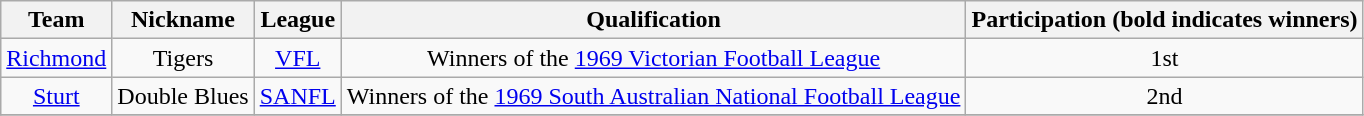<table class="wikitable" style="text-align:center">
<tr>
<th>Team</th>
<th>Nickname</th>
<th>League</th>
<th>Qualification</th>
<th>Participation (bold indicates winners)</th>
</tr>
<tr>
<td><a href='#'>Richmond</a></td>
<td>Tigers</td>
<td><a href='#'>VFL</a></td>
<td>Winners of the <a href='#'>1969 Victorian Football League</a></td>
<td>1st</td>
</tr>
<tr>
<td><a href='#'>Sturt</a></td>
<td>Double Blues</td>
<td><a href='#'>SANFL</a></td>
<td>Winners of the <a href='#'>1969 South Australian National Football League</a></td>
<td>2nd </td>
</tr>
<tr>
</tr>
</table>
